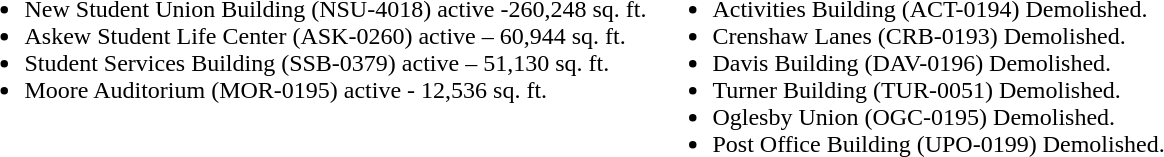<table>
<tr>
<td valign="top"><br><ul><li>New Student Union Building (NSU-4018) active -260,248 sq. ft.</li><li>Askew Student Life Center (ASK-0260) active  – 60,944 sq. ft.</li><li>Student Services Building (SSB-0379) active  – 51,130 sq. ft.</li><li>Moore Auditorium (MOR-0195)          active  - 12,536 sq. ft.</li></ul></td>
<td valign="top"><br><ul><li>Activities Building (ACT-0194) Demolished.</li><li>Crenshaw Lanes (CRB-0193) Demolished.</li><li>Davis Building (DAV-0196) Demolished.</li><li>Turner Building (TUR-0051) Demolished.</li><li>Oglesby Union (OGC-0195) Demolished.</li><li>Post Office Building (UPO-0199) Demolished.</li></ul></td>
</tr>
</table>
